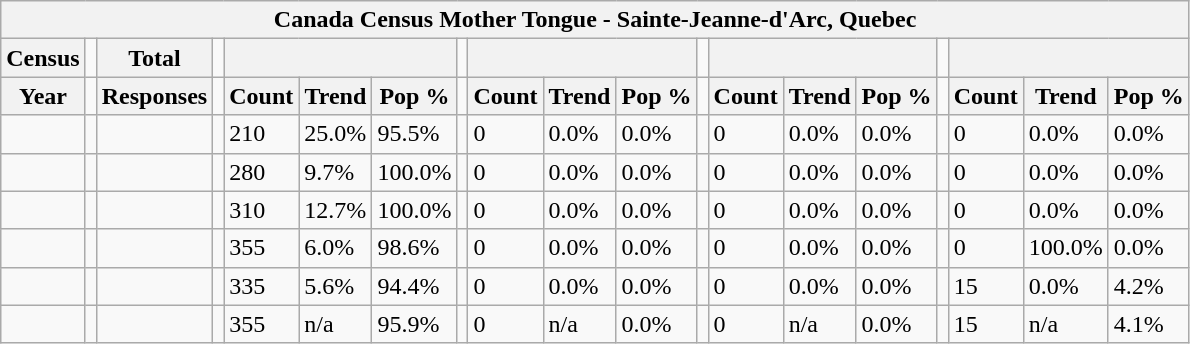<table class="wikitable">
<tr>
<th colspan="19">Canada Census Mother Tongue - Sainte-Jeanne-d'Arc, Quebec</th>
</tr>
<tr>
<th>Census</th>
<td></td>
<th>Total</th>
<td colspan="1"></td>
<th colspan="3"></th>
<td colspan="1"></td>
<th colspan="3"></th>
<td colspan="1"></td>
<th colspan="3"></th>
<td colspan="1"></td>
<th colspan="3"></th>
</tr>
<tr>
<th>Year</th>
<td></td>
<th>Responses</th>
<td></td>
<th>Count</th>
<th>Trend</th>
<th>Pop %</th>
<td></td>
<th>Count</th>
<th>Trend</th>
<th>Pop %</th>
<td></td>
<th>Count</th>
<th>Trend</th>
<th>Pop %</th>
<td></td>
<th>Count</th>
<th>Trend</th>
<th>Pop %</th>
</tr>
<tr>
<td></td>
<td></td>
<td></td>
<td></td>
<td>210</td>
<td> 25.0%</td>
<td>95.5%</td>
<td></td>
<td>0</td>
<td> 0.0%</td>
<td>0.0%</td>
<td></td>
<td>0</td>
<td> 0.0%</td>
<td>0.0%</td>
<td></td>
<td>0</td>
<td> 0.0%</td>
<td>0.0%</td>
</tr>
<tr>
<td></td>
<td></td>
<td></td>
<td></td>
<td>280</td>
<td> 9.7%</td>
<td>100.0%</td>
<td></td>
<td>0</td>
<td> 0.0%</td>
<td>0.0%</td>
<td></td>
<td>0</td>
<td> 0.0%</td>
<td>0.0%</td>
<td></td>
<td>0</td>
<td> 0.0%</td>
<td>0.0%</td>
</tr>
<tr>
<td></td>
<td></td>
<td></td>
<td></td>
<td>310</td>
<td> 12.7%</td>
<td>100.0%</td>
<td></td>
<td>0</td>
<td> 0.0%</td>
<td>0.0%</td>
<td></td>
<td>0</td>
<td> 0.0%</td>
<td>0.0%</td>
<td></td>
<td>0</td>
<td> 0.0%</td>
<td>0.0%</td>
</tr>
<tr>
<td></td>
<td></td>
<td></td>
<td></td>
<td>355</td>
<td> 6.0%</td>
<td>98.6%</td>
<td></td>
<td>0</td>
<td> 0.0%</td>
<td>0.0%</td>
<td></td>
<td>0</td>
<td> 0.0%</td>
<td>0.0%</td>
<td></td>
<td>0</td>
<td> 100.0%</td>
<td>0.0%</td>
</tr>
<tr>
<td></td>
<td></td>
<td></td>
<td></td>
<td>335</td>
<td> 5.6%</td>
<td>94.4%</td>
<td></td>
<td>0</td>
<td> 0.0%</td>
<td>0.0%</td>
<td></td>
<td>0</td>
<td> 0.0%</td>
<td>0.0%</td>
<td></td>
<td>15</td>
<td> 0.0%</td>
<td>4.2%</td>
</tr>
<tr>
<td></td>
<td></td>
<td></td>
<td></td>
<td>355</td>
<td>n/a</td>
<td>95.9%</td>
<td></td>
<td>0</td>
<td>n/a</td>
<td>0.0%</td>
<td></td>
<td>0</td>
<td>n/a</td>
<td>0.0%</td>
<td></td>
<td>15</td>
<td>n/a</td>
<td>4.1%</td>
</tr>
</table>
